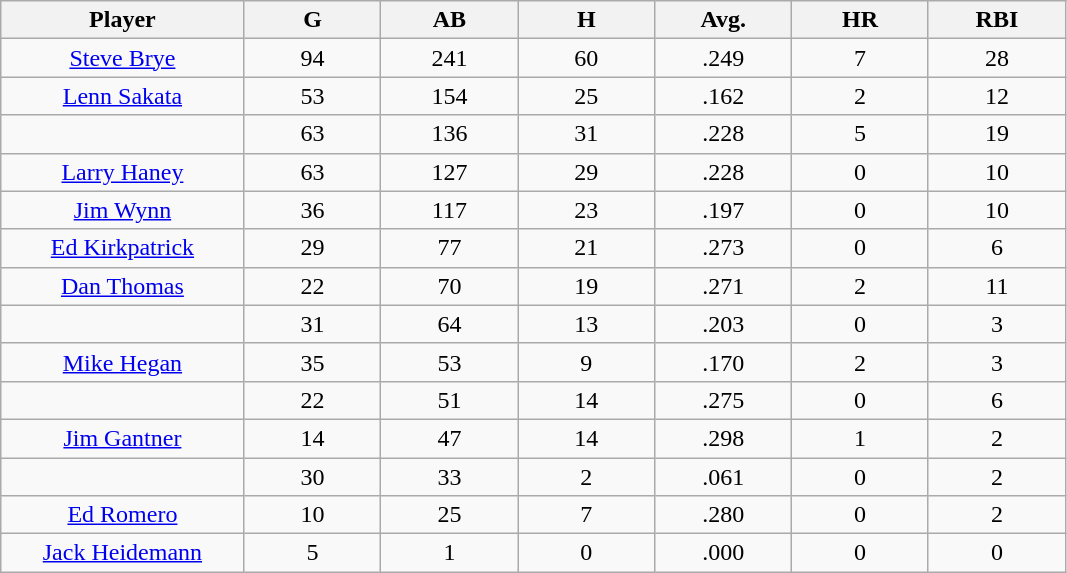<table class="wikitable sortable">
<tr>
<th bgcolor="#DDDDFF" width="16%">Player</th>
<th bgcolor="#DDDDFF" width="9%">G</th>
<th bgcolor="#DDDDFF" width="9%">AB</th>
<th bgcolor="#DDDDFF" width="9%">H</th>
<th bgcolor="#DDDDFF" width="9%">Avg.</th>
<th bgcolor="#DDDDFF" width="9%">HR</th>
<th bgcolor="#DDDDFF" width="9%">RBI</th>
</tr>
<tr align="center">
<td><a href='#'>Steve Brye</a></td>
<td>94</td>
<td>241</td>
<td>60</td>
<td>.249</td>
<td>7</td>
<td>28</td>
</tr>
<tr align=center>
<td><a href='#'>Lenn Sakata</a></td>
<td>53</td>
<td>154</td>
<td>25</td>
<td>.162</td>
<td>2</td>
<td>12</td>
</tr>
<tr align=center>
<td></td>
<td>63</td>
<td>136</td>
<td>31</td>
<td>.228</td>
<td>5</td>
<td>19</td>
</tr>
<tr align="center">
<td><a href='#'>Larry Haney</a></td>
<td>63</td>
<td>127</td>
<td>29</td>
<td>.228</td>
<td>0</td>
<td>10</td>
</tr>
<tr align=center>
<td><a href='#'>Jim Wynn</a></td>
<td>36</td>
<td>117</td>
<td>23</td>
<td>.197</td>
<td>0</td>
<td>10</td>
</tr>
<tr align=center>
<td><a href='#'>Ed Kirkpatrick</a></td>
<td>29</td>
<td>77</td>
<td>21</td>
<td>.273</td>
<td>0</td>
<td>6</td>
</tr>
<tr align=center>
<td><a href='#'>Dan Thomas</a></td>
<td>22</td>
<td>70</td>
<td>19</td>
<td>.271</td>
<td>2</td>
<td>11</td>
</tr>
<tr align=center>
<td></td>
<td>31</td>
<td>64</td>
<td>13</td>
<td>.203</td>
<td>0</td>
<td>3</td>
</tr>
<tr align="center">
<td><a href='#'>Mike Hegan</a></td>
<td>35</td>
<td>53</td>
<td>9</td>
<td>.170</td>
<td>2</td>
<td>3</td>
</tr>
<tr align=center>
<td></td>
<td>22</td>
<td>51</td>
<td>14</td>
<td>.275</td>
<td>0</td>
<td>6</td>
</tr>
<tr align="center">
<td><a href='#'>Jim Gantner</a></td>
<td>14</td>
<td>47</td>
<td>14</td>
<td>.298</td>
<td>1</td>
<td>2</td>
</tr>
<tr align=center>
<td></td>
<td>30</td>
<td>33</td>
<td>2</td>
<td>.061</td>
<td>0</td>
<td>2</td>
</tr>
<tr align="center">
<td><a href='#'>Ed Romero</a></td>
<td>10</td>
<td>25</td>
<td>7</td>
<td>.280</td>
<td>0</td>
<td>2</td>
</tr>
<tr align=center>
<td><a href='#'>Jack Heidemann</a></td>
<td>5</td>
<td>1</td>
<td>0</td>
<td>.000</td>
<td>0</td>
<td>0</td>
</tr>
</table>
